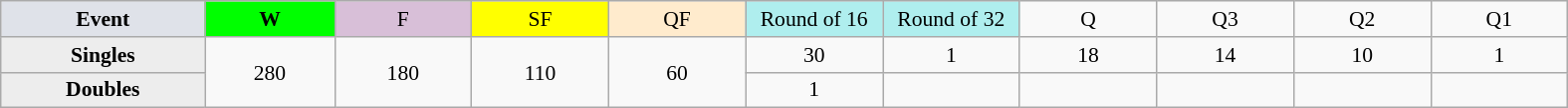<table class=wikitable style=font-size:90%;text-align:center>
<tr>
<td style="width:130px; background:#dfe2e9;"><strong>Event</strong></td>
<td style="width:80px; background:lime;"><strong>W</strong></td>
<td style="width:85px; background:thistle;">F</td>
<td style="width:85px; background:#ff0;">SF</td>
<td style="width:85px; background:#ffebcd;">QF</td>
<td style="width:85px; background:#afeeee;">Round of 16</td>
<td style="width:85px; background:#afeeee;">Round of 32</td>
<td width=85>Q</td>
<td width=85>Q3</td>
<td width=85>Q2</td>
<td width=85>Q1</td>
</tr>
<tr>
<th style="background:#ededed;">Singles</th>
<td rowspan=2>280</td>
<td rowspan=2>180</td>
<td rowspan=2>110</td>
<td rowspan=2>60</td>
<td>30</td>
<td>1</td>
<td>18</td>
<td>14</td>
<td>10</td>
<td>1</td>
</tr>
<tr>
<th style="background:#ededed;">Doubles</th>
<td>1</td>
<td></td>
<td></td>
<td></td>
<td></td>
<td></td>
</tr>
</table>
